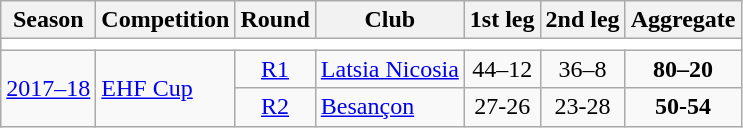<table class="wikitable">
<tr>
<th>Season</th>
<th>Competition</th>
<th>Round</th>
<th>Club</th>
<th>1st leg</th>
<th>2nd leg</th>
<th>Aggregate</th>
</tr>
<tr>
<td colspan="7" bgcolor=white></td>
</tr>
<tr>
<td rowspan="8"><a href='#'>2017–18</a></td>
<td rowspan="8"><a href='#'>EHF Cup</a></td>
<td style="text-align:center;"><a href='#'>R1</a></td>
<td> <a href='#'>Latsia Nicosia</a></td>
<td style="text-align:center;">44–12</td>
<td style="text-align:center;">36–8</td>
<td style="text-align:center;"><strong>80–20</strong></td>
</tr>
<tr>
<td style="text-align:center;"><a href='#'>R2</a></td>
<td> <a href='#'>Besançon</a></td>
<td style="text-align:center;">27-26</td>
<td style="text-align:center;">23-28</td>
<td style="text-align:center;"><strong>50-54</strong></td>
</tr>
</table>
